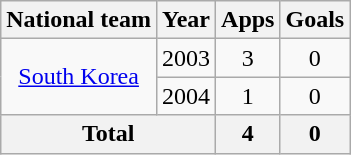<table class="wikitable" style="text-align: center;">
<tr>
<th>National team</th>
<th>Year</th>
<th>Apps</th>
<th>Goals</th>
</tr>
<tr>
<td rowspan="2"><a href='#'>South Korea</a></td>
<td>2003</td>
<td>3</td>
<td>0</td>
</tr>
<tr>
<td>2004</td>
<td>1</td>
<td>0</td>
</tr>
<tr>
<th colspan="2">Total</th>
<th>4</th>
<th>0</th>
</tr>
</table>
